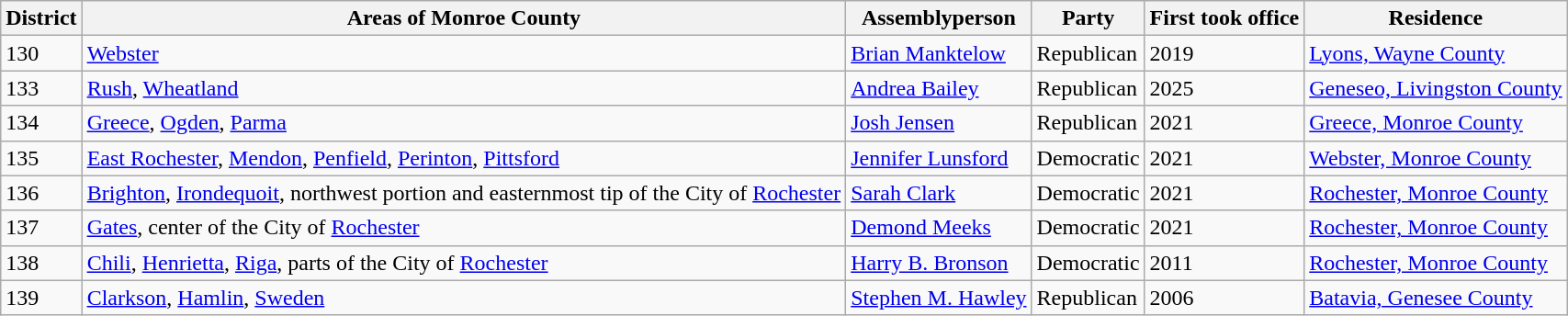<table class="wikitable sortable">
<tr>
<th>District</th>
<th>Areas of Monroe County</th>
<th>Assemblyperson</th>
<th>Party</th>
<th>First took office</th>
<th>Residence</th>
</tr>
<tr>
<td>130</td>
<td><a href='#'>Webster</a></td>
<td><a href='#'>Brian Manktelow</a></td>
<td>Republican</td>
<td>2019</td>
<td><a href='#'>Lyons, Wayne County</a></td>
</tr>
<tr>
<td>133</td>
<td><a href='#'>Rush</a>, <a href='#'>Wheatland</a></td>
<td><a href='#'>Andrea Bailey</a></td>
<td>Republican</td>
<td>2025</td>
<td><a href='#'>Geneseo, Livingston County</a></td>
</tr>
<tr>
<td>134</td>
<td><a href='#'>Greece</a>, <a href='#'>Ogden</a>, <a href='#'>Parma</a></td>
<td><a href='#'>Josh Jensen</a></td>
<td>Republican</td>
<td>2021</td>
<td><a href='#'>Greece, Monroe County</a></td>
</tr>
<tr>
<td>135</td>
<td><a href='#'>East Rochester</a>, <a href='#'>Mendon</a>, <a href='#'>Penfield</a>, <a href='#'>Perinton</a>, <a href='#'>Pittsford</a></td>
<td><a href='#'>Jennifer Lunsford</a></td>
<td>Democratic</td>
<td>2021</td>
<td><a href='#'>Webster, Monroe County</a></td>
</tr>
<tr>
<td>136</td>
<td><a href='#'>Brighton</a>, <a href='#'>Irondequoit</a>, northwest portion and easternmost tip of the City of <a href='#'>Rochester</a></td>
<td><a href='#'>Sarah Clark</a></td>
<td>Democratic</td>
<td>2021</td>
<td><a href='#'>Rochester, Monroe County</a></td>
</tr>
<tr>
<td>137</td>
<td><a href='#'>Gates</a>, center of the City of <a href='#'>Rochester</a></td>
<td><a href='#'>Demond Meeks</a></td>
<td>Democratic</td>
<td>2021</td>
<td><a href='#'>Rochester, Monroe County</a></td>
</tr>
<tr>
<td>138</td>
<td><a href='#'>Chili</a>, <a href='#'>Henrietta</a>, <a href='#'>Riga</a>, parts of the City of <a href='#'>Rochester</a></td>
<td><a href='#'>Harry B. Bronson</a></td>
<td>Democratic</td>
<td>2011</td>
<td><a href='#'>Rochester, Monroe County</a></td>
</tr>
<tr>
<td>139</td>
<td><a href='#'>Clarkson</a>, <a href='#'>Hamlin</a>, <a href='#'>Sweden</a></td>
<td><a href='#'>Stephen M. Hawley</a></td>
<td>Republican</td>
<td>2006</td>
<td><a href='#'>Batavia, Genesee County</a></td>
</tr>
</table>
